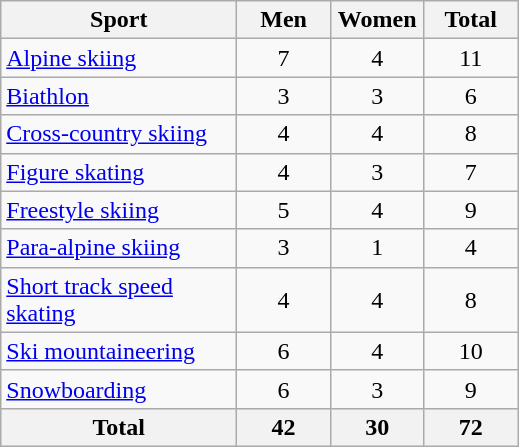<table class="wikitable sortable" style="text-align:center">
<tr>
<th width=150>Sport</th>
<th width=55>Men</th>
<th width=55>Women</th>
<th width=55>Total</th>
</tr>
<tr>
<td align=left><a href='#'>Alpine skiing</a></td>
<td>7</td>
<td>4</td>
<td>11</td>
</tr>
<tr>
<td align=left><a href='#'>Biathlon</a></td>
<td>3</td>
<td>3</td>
<td>6</td>
</tr>
<tr>
<td align=left><a href='#'>Cross-country skiing</a></td>
<td>4</td>
<td>4</td>
<td>8</td>
</tr>
<tr>
<td align=left><a href='#'>Figure skating</a></td>
<td>4</td>
<td>3</td>
<td>7</td>
</tr>
<tr>
<td align=left><a href='#'>Freestyle skiing</a></td>
<td>5</td>
<td>4</td>
<td>9</td>
</tr>
<tr>
<td align=left><a href='#'>Para-alpine skiing</a></td>
<td>3</td>
<td>1</td>
<td>4</td>
</tr>
<tr>
<td align=left><a href='#'>Short track speed skating</a></td>
<td>4</td>
<td>4</td>
<td>8</td>
</tr>
<tr>
<td align=left><a href='#'>Ski mountaineering</a></td>
<td>6</td>
<td>4</td>
<td>10</td>
</tr>
<tr>
<td align=left><a href='#'>Snowboarding</a></td>
<td>6</td>
<td>3</td>
<td>9</td>
</tr>
<tr>
<th>Total</th>
<th>42</th>
<th>30</th>
<th>72</th>
</tr>
</table>
